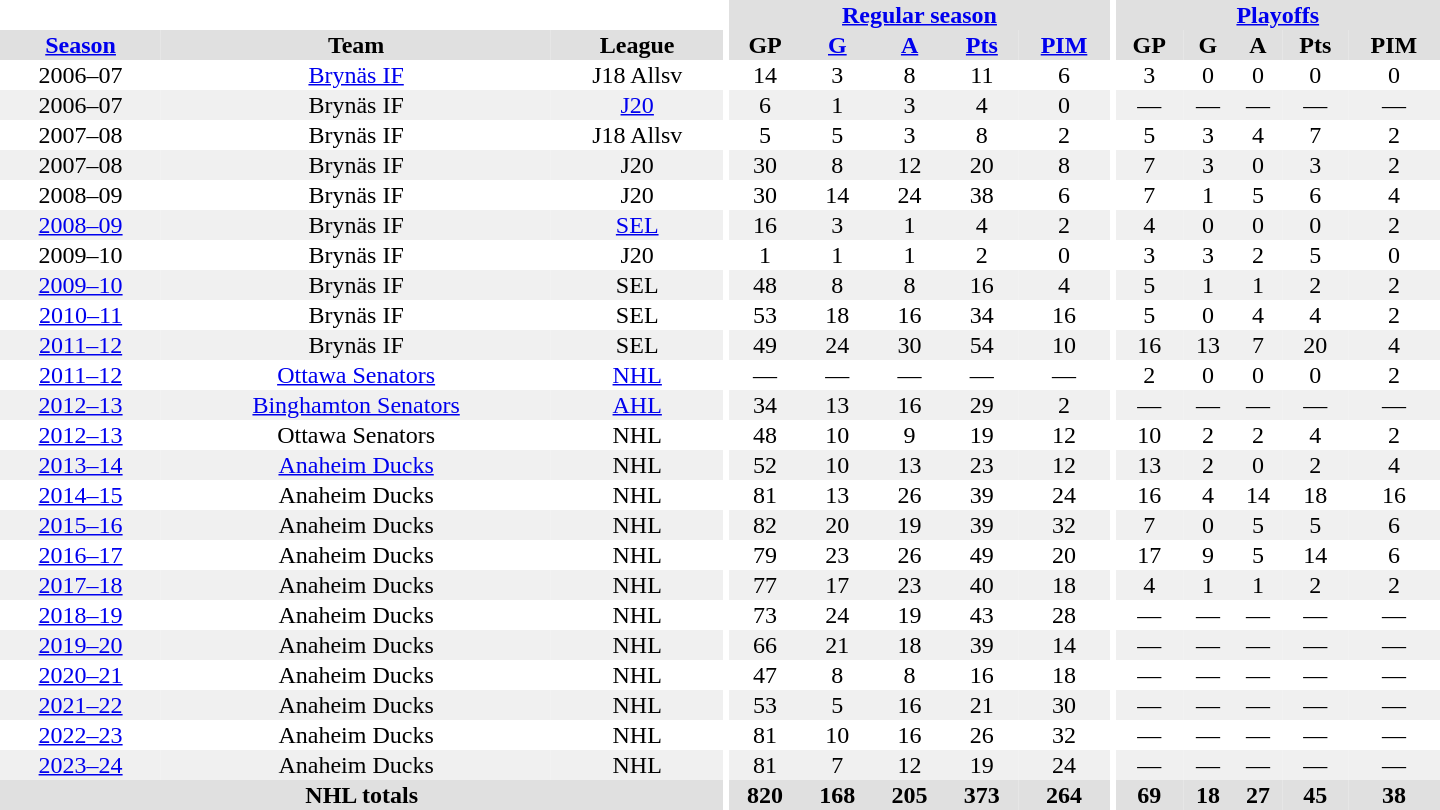<table border="0" cellpadding="1" cellspacing="0" style="text-align:center; width:60em;">
<tr bgcolor="#e0e0e0">
<th colspan="3" bgcolor="#ffffff"></th>
<th rowspan="99" bgcolor="#ffffff"></th>
<th colspan="5"><a href='#'>Regular season</a></th>
<th rowspan="99" bgcolor="#ffffff"></th>
<th colspan="5"><a href='#'>Playoffs</a></th>
</tr>
<tr bgcolor="#e0e0e0">
<th><a href='#'>Season</a></th>
<th>Team</th>
<th>League</th>
<th>GP</th>
<th><a href='#'>G</a></th>
<th><a href='#'>A</a></th>
<th><a href='#'>Pts</a></th>
<th><a href='#'>PIM</a></th>
<th>GP</th>
<th>G</th>
<th>A</th>
<th>Pts</th>
<th>PIM</th>
</tr>
<tr>
<td>2006–07</td>
<td><a href='#'>Brynäs IF</a></td>
<td>J18 Allsv</td>
<td>14</td>
<td>3</td>
<td>8</td>
<td>11</td>
<td>6</td>
<td>3</td>
<td>0</td>
<td>0</td>
<td>0</td>
<td>0</td>
</tr>
<tr bgcolor="#f0f0f0">
<td>2006–07</td>
<td>Brynäs IF</td>
<td><a href='#'>J20</a></td>
<td>6</td>
<td>1</td>
<td>3</td>
<td>4</td>
<td>0</td>
<td>—</td>
<td>—</td>
<td>—</td>
<td>—</td>
<td>—</td>
</tr>
<tr>
<td>2007–08</td>
<td>Brynäs IF</td>
<td>J18 Allsv</td>
<td>5</td>
<td>5</td>
<td>3</td>
<td>8</td>
<td>2</td>
<td>5</td>
<td>3</td>
<td>4</td>
<td>7</td>
<td>2</td>
</tr>
<tr bgcolor="#f0f0f0">
<td>2007–08</td>
<td>Brynäs IF</td>
<td>J20</td>
<td>30</td>
<td>8</td>
<td>12</td>
<td>20</td>
<td>8</td>
<td>7</td>
<td>3</td>
<td>0</td>
<td>3</td>
<td>2</td>
</tr>
<tr>
<td>2008–09</td>
<td>Brynäs IF</td>
<td>J20</td>
<td>30</td>
<td>14</td>
<td>24</td>
<td>38</td>
<td>6</td>
<td>7</td>
<td>1</td>
<td>5</td>
<td>6</td>
<td>4</td>
</tr>
<tr bgcolor="#f0f0f0">
<td><a href='#'>2008–09</a></td>
<td>Brynäs IF</td>
<td><a href='#'>SEL</a></td>
<td>16</td>
<td>3</td>
<td>1</td>
<td>4</td>
<td>2</td>
<td>4</td>
<td>0</td>
<td>0</td>
<td>0</td>
<td>2</td>
</tr>
<tr>
<td>2009–10</td>
<td>Brynäs IF</td>
<td>J20</td>
<td>1</td>
<td>1</td>
<td>1</td>
<td>2</td>
<td>0</td>
<td>3</td>
<td>3</td>
<td>2</td>
<td>5</td>
<td>0</td>
</tr>
<tr bgcolor="#f0f0f0">
<td><a href='#'>2009–10</a></td>
<td>Brynäs IF</td>
<td>SEL</td>
<td>48</td>
<td>8</td>
<td>8</td>
<td>16</td>
<td>4</td>
<td>5</td>
<td>1</td>
<td>1</td>
<td>2</td>
<td>2</td>
</tr>
<tr>
<td><a href='#'>2010–11</a></td>
<td>Brynäs IF</td>
<td>SEL</td>
<td>53</td>
<td>18</td>
<td>16</td>
<td>34</td>
<td>16</td>
<td>5</td>
<td>0</td>
<td>4</td>
<td>4</td>
<td>2</td>
</tr>
<tr bgcolor="#f0f0f0">
<td><a href='#'>2011–12</a></td>
<td>Brynäs IF</td>
<td>SEL</td>
<td>49</td>
<td>24</td>
<td>30</td>
<td>54</td>
<td>10</td>
<td>16</td>
<td>13</td>
<td>7</td>
<td>20</td>
<td>4</td>
</tr>
<tr>
<td><a href='#'>2011–12</a></td>
<td><a href='#'>Ottawa Senators</a></td>
<td><a href='#'>NHL</a></td>
<td>—</td>
<td>—</td>
<td>—</td>
<td>—</td>
<td>—</td>
<td>2</td>
<td>0</td>
<td>0</td>
<td>0</td>
<td>2</td>
</tr>
<tr bgcolor="#f0f0f0">
<td><a href='#'>2012–13</a></td>
<td><a href='#'>Binghamton Senators</a></td>
<td><a href='#'>AHL</a></td>
<td>34</td>
<td>13</td>
<td>16</td>
<td>29</td>
<td>2</td>
<td>—</td>
<td>—</td>
<td>—</td>
<td>—</td>
<td>—</td>
</tr>
<tr>
<td><a href='#'>2012–13</a></td>
<td>Ottawa Senators</td>
<td>NHL</td>
<td>48</td>
<td>10</td>
<td>9</td>
<td>19</td>
<td>12</td>
<td>10</td>
<td>2</td>
<td>2</td>
<td>4</td>
<td>2</td>
</tr>
<tr bgcolor="#f0f0f0">
<td><a href='#'>2013–14</a></td>
<td><a href='#'>Anaheim Ducks</a></td>
<td>NHL</td>
<td>52</td>
<td>10</td>
<td>13</td>
<td>23</td>
<td>12</td>
<td>13</td>
<td>2</td>
<td>0</td>
<td>2</td>
<td>4</td>
</tr>
<tr>
<td><a href='#'>2014–15</a></td>
<td>Anaheim Ducks</td>
<td>NHL</td>
<td>81</td>
<td>13</td>
<td>26</td>
<td>39</td>
<td>24</td>
<td>16</td>
<td>4</td>
<td>14</td>
<td>18</td>
<td>16</td>
</tr>
<tr bgcolor="#f0f0f0">
<td><a href='#'>2015–16</a></td>
<td>Anaheim Ducks</td>
<td>NHL</td>
<td>82</td>
<td>20</td>
<td>19</td>
<td>39</td>
<td>32</td>
<td>7</td>
<td>0</td>
<td>5</td>
<td>5</td>
<td>6</td>
</tr>
<tr>
<td><a href='#'>2016–17</a></td>
<td>Anaheim Ducks</td>
<td>NHL</td>
<td>79</td>
<td>23</td>
<td>26</td>
<td>49</td>
<td>20</td>
<td>17</td>
<td>9</td>
<td>5</td>
<td>14</td>
<td>6</td>
</tr>
<tr bgcolor="#f0f0f0">
<td><a href='#'>2017–18</a></td>
<td>Anaheim Ducks</td>
<td>NHL</td>
<td>77</td>
<td>17</td>
<td>23</td>
<td>40</td>
<td>18</td>
<td>4</td>
<td>1</td>
<td>1</td>
<td>2</td>
<td>2</td>
</tr>
<tr>
<td><a href='#'>2018–19</a></td>
<td>Anaheim Ducks</td>
<td>NHL</td>
<td>73</td>
<td>24</td>
<td>19</td>
<td>43</td>
<td>28</td>
<td>—</td>
<td>—</td>
<td>—</td>
<td>—</td>
<td>—</td>
</tr>
<tr bgcolor="#f0f0f0">
<td><a href='#'>2019–20</a></td>
<td>Anaheim Ducks</td>
<td>NHL</td>
<td>66</td>
<td>21</td>
<td>18</td>
<td>39</td>
<td>14</td>
<td>—</td>
<td>—</td>
<td>—</td>
<td>—</td>
<td>—</td>
</tr>
<tr>
<td><a href='#'>2020–21</a></td>
<td>Anaheim Ducks</td>
<td>NHL</td>
<td>47</td>
<td>8</td>
<td>8</td>
<td>16</td>
<td>18</td>
<td>—</td>
<td>—</td>
<td>—</td>
<td>—</td>
<td>—</td>
</tr>
<tr bgcolor="#f0f0f0">
<td><a href='#'>2021–22</a></td>
<td>Anaheim Ducks</td>
<td>NHL</td>
<td>53</td>
<td>5</td>
<td>16</td>
<td>21</td>
<td>30</td>
<td>—</td>
<td>—</td>
<td>—</td>
<td>—</td>
<td>—</td>
</tr>
<tr>
<td><a href='#'>2022–23</a></td>
<td>Anaheim Ducks</td>
<td>NHL</td>
<td>81</td>
<td>10</td>
<td>16</td>
<td>26</td>
<td>32</td>
<td>—</td>
<td>—</td>
<td>—</td>
<td>—</td>
<td>—</td>
</tr>
<tr bgcolor="#f0f0f0">
<td><a href='#'>2023–24</a></td>
<td>Anaheim Ducks</td>
<td>NHL</td>
<td>81</td>
<td>7</td>
<td>12</td>
<td>19</td>
<td>24</td>
<td>—</td>
<td>—</td>
<td>—</td>
<td>—</td>
<td>—</td>
</tr>
<tr bgcolor="#e0e0e0">
<th colspan="3">NHL totals</th>
<th>820</th>
<th>168</th>
<th>205</th>
<th>373</th>
<th>264</th>
<th>69</th>
<th>18</th>
<th>27</th>
<th>45</th>
<th>38</th>
</tr>
</table>
